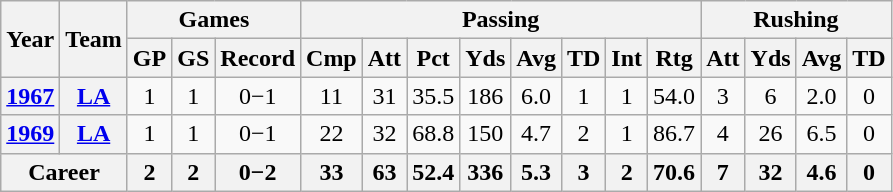<table class="wikitable" style="text-align:center;">
<tr>
<th rowspan="2">Year</th>
<th rowspan="2">Team</th>
<th colspan="3">Games</th>
<th colspan="8">Passing</th>
<th colspan="4">Rushing</th>
</tr>
<tr>
<th>GP</th>
<th>GS</th>
<th>Record</th>
<th>Cmp</th>
<th>Att</th>
<th>Pct</th>
<th>Yds</th>
<th>Avg</th>
<th>TD</th>
<th>Int</th>
<th>Rtg</th>
<th>Att</th>
<th>Yds</th>
<th>Avg</th>
<th>TD</th>
</tr>
<tr>
<th><a href='#'>1967</a></th>
<th><a href='#'>LA</a></th>
<td>1</td>
<td>1</td>
<td>0−1</td>
<td>11</td>
<td>31</td>
<td>35.5</td>
<td>186</td>
<td>6.0</td>
<td>1</td>
<td>1</td>
<td>54.0</td>
<td>3</td>
<td>6</td>
<td>2.0</td>
<td>0</td>
</tr>
<tr>
<th><a href='#'>1969</a></th>
<th><a href='#'>LA</a></th>
<td>1</td>
<td>1</td>
<td>0−1</td>
<td>22</td>
<td>32</td>
<td>68.8</td>
<td>150</td>
<td>4.7</td>
<td>2</td>
<td>1</td>
<td>86.7</td>
<td>4</td>
<td>26</td>
<td>6.5</td>
<td>0</td>
</tr>
<tr>
<th colspan="2">Career</th>
<th>2</th>
<th>2</th>
<th>0−2</th>
<th>33</th>
<th>63</th>
<th>52.4</th>
<th>336</th>
<th>5.3</th>
<th>3</th>
<th>2</th>
<th>70.6</th>
<th>7</th>
<th>32</th>
<th>4.6</th>
<th>0</th>
</tr>
</table>
